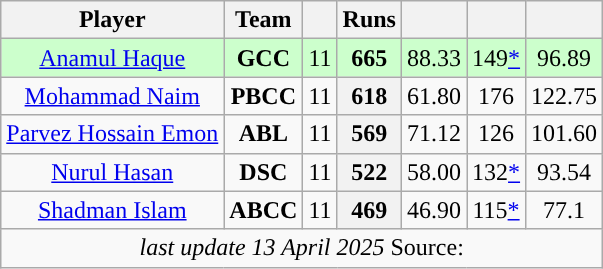<table class="wikitable sortable" style="text-align:center">
<tr>
<th class="unsortable">Player</th>
<th>Team</th>
<th></th>
<th>Runs</th>
<th></th>
<th></th>
<th></th>
</tr>
<tr style="background:#cfc">
<td><a href='#'>Anamul Haque</a></td>
<td><strong>GCC</strong></td>
<td>11</td>
<th style="background:#cfc">665</th>
<td>88.33</td>
<td>149<a href='#'>*</a></td>
<td>96.89</td>
</tr>
<tr>
<td><a href='#'>Mohammad Naim</a></td>
<td><strong>PBCC</strong></td>
<td>11</td>
<th>618</th>
<td>61.80</td>
<td>176</td>
<td>122.75</td>
</tr>
<tr>
<td><a href='#'>Parvez Hossain Emon</a></td>
<td><strong>ABL</strong></td>
<td>11</td>
<th>569</th>
<td>71.12</td>
<td>126</td>
<td>101.60</td>
</tr>
<tr>
<td><a href='#'>Nurul Hasan</a></td>
<td><strong>DSC</strong></td>
<td>11</td>
<th>522</th>
<td>58.00</td>
<td>132<a href='#'>*</a></td>
<td>93.54</td>
</tr>
<tr>
<td><a href='#'>Shadman Islam</a></td>
<td><strong>ABCC</strong></td>
<td>11</td>
<th>469</th>
<td>46.90</td>
<td>115<a href='#'>*</a></td>
<td>77.1</td>
</tr>
<tr>
<td colspan="7"><em>last update  13 April 2025</em>  Source:</td>
</tr>
</table>
